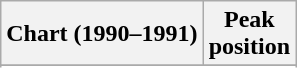<table class="wikitable sortable">
<tr>
<th align="left">Chart (1990–1991)</th>
<th align="center">Peak<br>position</th>
</tr>
<tr>
</tr>
<tr>
</tr>
</table>
